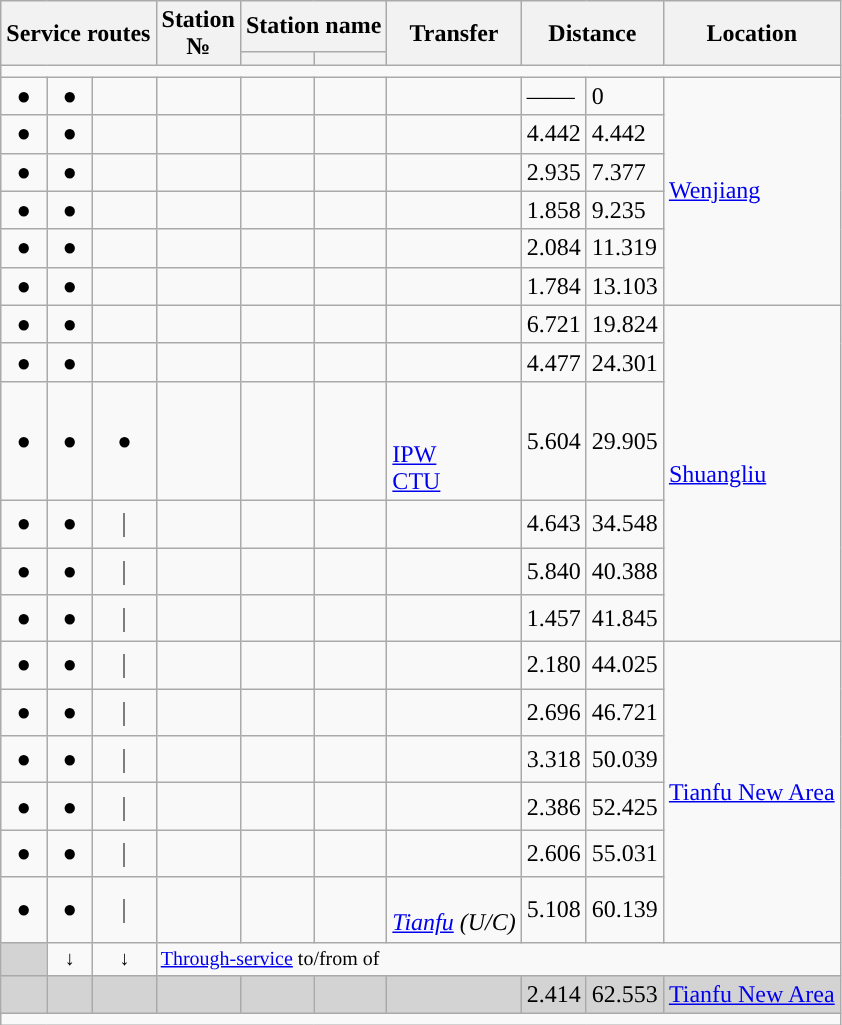<table class="wikitable">
<tr>
<th colspan="3" rowspan="2">Service routes</th>
<th rowspan="2">Station<br>№</th>
<th colspan=2>Station name</th>
<th rowspan=2>Transfer</th>
<th colspan="2" rowspan="2">Distance<br></th>
<th rowspan=2>Location</th>
</tr>
<tr>
<th></th>
<th></th>
</tr>
<tr style="background:#">
<td colspan="10"></td>
</tr>
<tr>
<td align="center">●</td>
<td align="center">●</td>
<td align="center"></td>
<td></td>
<td></td>
<td></td>
<td></td>
<td>——</td>
<td>0</td>
<td rowspan="6"><a href='#'>Wenjiang</a></td>
</tr>
<tr>
<td align="center">●</td>
<td align="center">●</td>
<td align="center"></td>
<td></td>
<td></td>
<td></td>
<td></td>
<td>4.442</td>
<td>4.442</td>
</tr>
<tr>
<td align="center">●</td>
<td align="center">●</td>
<td align="center"></td>
<td></td>
<td></td>
<td></td>
<td></td>
<td>2.935</td>
<td>7.377</td>
</tr>
<tr>
<td align="center">●</td>
<td align="center">●</td>
<td align="center"></td>
<td></td>
<td></td>
<td></td>
<td></td>
<td>1.858</td>
<td>9.235</td>
</tr>
<tr>
<td align="center">●</td>
<td align="center">●</td>
<td align="center"></td>
<td></td>
<td></td>
<td></td>
<td></td>
<td>2.084</td>
<td>11.319</td>
</tr>
<tr>
<td align="center">●</td>
<td align="center">●</td>
<td align="center"></td>
<td></td>
<td></td>
<td></td>
<td></td>
<td>1.784</td>
<td>13.103</td>
</tr>
<tr>
<td align="center">●</td>
<td align="center">●</td>
<td align="center"></td>
<td></td>
<td></td>
<td></td>
<td></td>
<td>6.721</td>
<td>19.824</td>
<td rowspan="6"><a href='#'>Shuangliu</a></td>
</tr>
<tr>
<td align="center">●</td>
<td align="center">●</td>
<td align="center"></td>
<td></td>
<td></td>
<td></td>
<td></td>
<td>4.477</td>
<td>24.301</td>
</tr>
<tr>
<td align="center">●</td>
<td align="center">●</td>
<td align="center">●</td>
<td></td>
<td></td>
<td></td>
<td><br><br> <a href='#'>IPW</a><br> <a href='#'>CTU</a></td>
<td>5.604</td>
<td>29.905</td>
</tr>
<tr>
<td align="center">●</td>
<td align="center">●</td>
<td align="center">｜</td>
<td></td>
<td></td>
<td></td>
<td></td>
<td>4.643</td>
<td>34.548</td>
</tr>
<tr>
<td align="center">●</td>
<td align="center">●</td>
<td align="center">｜</td>
<td></td>
<td></td>
<td></td>
<td></td>
<td>5.840</td>
<td>40.388</td>
</tr>
<tr>
<td align="center">●</td>
<td align="center">●</td>
<td align="center">｜</td>
<td></td>
<td></td>
<td></td>
<td></td>
<td>1.457</td>
<td>41.845</td>
</tr>
<tr>
<td align="center">●</td>
<td align="center">●</td>
<td align="center">｜</td>
<td></td>
<td></td>
<td></td>
<td></td>
<td>2.180</td>
<td>44.025</td>
<td rowspan="6"><a href='#'>Tianfu New Area</a></td>
</tr>
<tr>
<td align="center">●</td>
<td align="center">●</td>
<td align="center">｜</td>
<td></td>
<td></td>
<td></td>
<td></td>
<td>2.696</td>
<td>46.721</td>
</tr>
<tr>
<td align="center">●</td>
<td align="center">●</td>
<td align="center">｜</td>
<td></td>
<td></td>
<td></td>
<td></td>
<td>3.318</td>
<td>50.039</td>
</tr>
<tr>
<td align="center">●</td>
<td align="center">●</td>
<td align="center">｜</td>
<td></td>
<td></td>
<td></td>
<td></td>
<td>2.386</td>
<td>52.425</td>
</tr>
<tr>
<td align="center">●</td>
<td align="center">●</td>
<td align="center">｜</td>
<td></td>
<td></td>
<td></td>
<td></td>
<td>2.606</td>
<td>55.031</td>
</tr>
<tr>
<td align="center">●</td>
<td align="center">●</td>
<td align="center">｜</td>
<td></td>
<td></td>
<td></td>
<td><br> <em><a href='#'>Tianfu</a> (U/C)</em></td>
<td>5.108</td>
<td>60.139</td>
</tr>
<tr style="font-size:smaller">
<td align="center" style="background:lightgrey"></td>
<td align="center" style="background:#">↓</td>
<td align="center" style="background:#">↓</td>
<td colspan="7"><a href='#'>Through-service</a> to/from  of </td>
</tr>
<tr style="background:lightgrey">
<td></td>
<td></td>
<td></td>
<td></td>
<td></td>
<td></td>
<td></td>
<td>2.414</td>
<td>62.553</td>
<td><a href='#'>Tianfu New Area</a></td>
</tr>
<tr style="background:#">
<td colspan="10"></td>
</tr>
</table>
